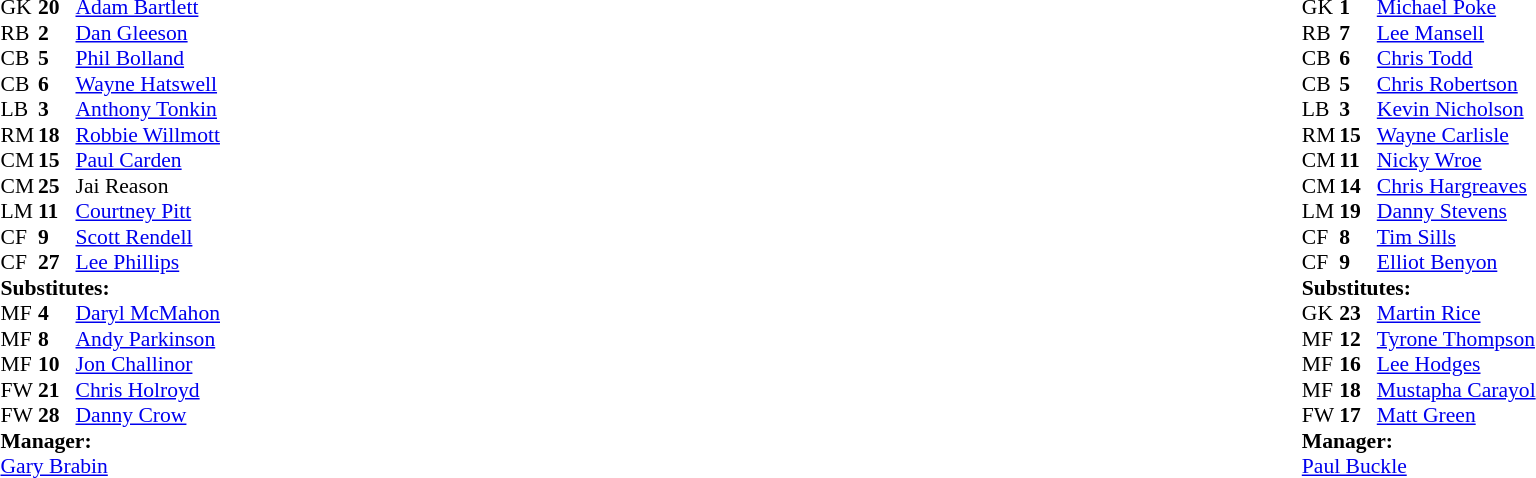<table style="width:100%;">
<tr>
<td style="vertical-align:top; width:50%;"><br><table style="font-size: 90%" cellspacing="0" cellpadding="0">
<tr>
<td colspan="4"></td>
</tr>
<tr>
<th width="25"></th>
<th width="25"></th>
</tr>
<tr>
<td>GK</td>
<td><strong>20</strong></td>
<td><a href='#'>Adam Bartlett</a></td>
</tr>
<tr>
<td>RB</td>
<td><strong>2</strong></td>
<td><a href='#'>Dan Gleeson</a></td>
</tr>
<tr>
<td>CB</td>
<td><strong>5</strong></td>
<td><a href='#'>Phil Bolland</a></td>
</tr>
<tr>
<td>CB</td>
<td><strong>6</strong></td>
<td><a href='#'>Wayne Hatswell</a></td>
</tr>
<tr>
<td>LB</td>
<td><strong>3</strong></td>
<td><a href='#'>Anthony Tonkin</a></td>
</tr>
<tr>
<td>RM</td>
<td><strong>18</strong></td>
<td><a href='#'>Robbie Willmott</a></td>
<td></td>
<td></td>
</tr>
<tr>
<td>CM</td>
<td><strong>15</strong></td>
<td><a href='#'>Paul Carden</a></td>
<td></td>
<td></td>
</tr>
<tr>
<td>CM</td>
<td><strong>25</strong></td>
<td>Jai Reason</td>
</tr>
<tr>
<td>LM</td>
<td><strong>11</strong></td>
<td><a href='#'>Courtney Pitt</a></td>
<td></td>
<td></td>
</tr>
<tr>
<td>CF</td>
<td><strong>9</strong></td>
<td><a href='#'>Scott Rendell</a></td>
</tr>
<tr>
<td>CF</td>
<td><strong>27</strong></td>
<td><a href='#'>Lee Phillips</a></td>
</tr>
<tr>
<td colspan=4><strong>Substitutes:</strong></td>
</tr>
<tr>
<td>MF</td>
<td><strong>4</strong></td>
<td><a href='#'>Daryl McMahon</a></td>
</tr>
<tr>
<td>MF</td>
<td><strong>8</strong></td>
<td><a href='#'>Andy Parkinson</a></td>
<td></td>
<td></td>
</tr>
<tr>
<td>MF</td>
<td><strong>10</strong></td>
<td><a href='#'>Jon Challinor</a></td>
<td></td>
<td></td>
</tr>
<tr>
<td>FW</td>
<td><strong>21</strong></td>
<td><a href='#'>Chris Holroyd</a></td>
<td></td>
<td></td>
</tr>
<tr>
<td>FW</td>
<td><strong>28</strong></td>
<td><a href='#'>Danny Crow</a></td>
</tr>
<tr>
<td colspan=4><strong>Manager:</strong></td>
</tr>
<tr>
<td colspan="4"><a href='#'>Gary Brabin</a></td>
</tr>
</table>
</td>
<td></td>
<td style="vertical-align:top; width:50%;"><br><table cellspacing="0" cellpadding="0" style="font-size:90%; margin:auto;">
<tr>
<td colspan="4"></td>
</tr>
<tr>
<th width="25"></th>
<th width="25"></th>
</tr>
<tr>
<td>GK</td>
<td><strong>1</strong></td>
<td><a href='#'>Michael Poke</a></td>
</tr>
<tr>
<td>RB</td>
<td><strong>7</strong></td>
<td><a href='#'>Lee Mansell</a></td>
</tr>
<tr>
<td>CB</td>
<td><strong>6</strong></td>
<td><a href='#'>Chris Todd</a></td>
</tr>
<tr>
<td>CB</td>
<td><strong>5</strong></td>
<td><a href='#'>Chris Robertson</a></td>
</tr>
<tr>
<td>LB</td>
<td><strong>3</strong></td>
<td><a href='#'>Kevin Nicholson</a></td>
</tr>
<tr>
<td>RM</td>
<td><strong>15</strong></td>
<td><a href='#'>Wayne Carlisle</a></td>
<td></td>
<td></td>
</tr>
<tr>
<td>CM</td>
<td><strong>11</strong></td>
<td><a href='#'>Nicky Wroe</a></td>
</tr>
<tr>
<td>CM</td>
<td><strong>14</strong></td>
<td><a href='#'>Chris Hargreaves</a></td>
</tr>
<tr>
<td>LM</td>
<td><strong>19</strong></td>
<td><a href='#'>Danny Stevens</a></td>
<td></td>
<td></td>
</tr>
<tr>
<td>CF</td>
<td><strong>8</strong></td>
<td><a href='#'>Tim Sills</a></td>
</tr>
<tr>
<td>CF</td>
<td><strong>9</strong></td>
<td><a href='#'>Elliot Benyon</a></td>
<td></td>
<td></td>
</tr>
<tr>
<td colspan=4><strong>Substitutes:</strong></td>
</tr>
<tr>
<td>GK</td>
<td><strong>23</strong></td>
<td><a href='#'>Martin Rice</a></td>
</tr>
<tr>
<td>MF</td>
<td><strong>12</strong></td>
<td><a href='#'>Tyrone Thompson</a></td>
<td></td>
<td></td>
</tr>
<tr>
<td>MF</td>
<td><strong>16</strong></td>
<td><a href='#'>Lee Hodges</a></td>
<td></td>
<td></td>
</tr>
<tr>
<td>MF</td>
<td><strong>18</strong></td>
<td><a href='#'>Mustapha Carayol</a></td>
<td></td>
<td></td>
</tr>
<tr>
<td>FW</td>
<td><strong>17</strong></td>
<td><a href='#'>Matt Green</a></td>
</tr>
<tr>
<td colspan=4><strong>Manager:</strong></td>
</tr>
<tr>
<td colspan="4"><a href='#'>Paul Buckle</a></td>
</tr>
</table>
</td>
</tr>
</table>
